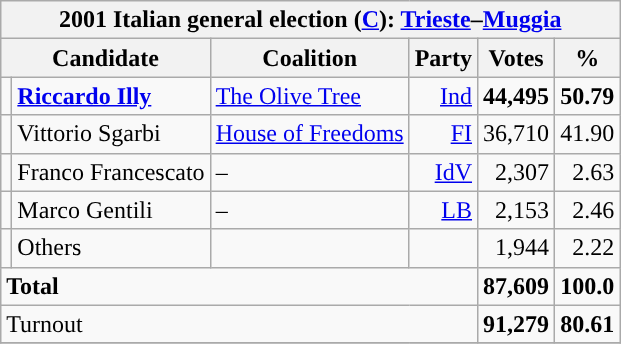<table class=wikitable style=text-align:right>
<tr>
<th colspan=6>2001 Italian general election (<a href='#'>C</a>): <a href='#'>Trieste</a>–<a href='#'>Muggia</a></th>
</tr>
<tr>
<th colspan=2>Candidate</th>
<th>Coalition</th>
<th>Party</th>
<th>Votes</th>
<th>%</th>
</tr>
<tr>
<td></td>
<td align=left><strong><a href='#'>Riccardo Illy</a></strong></td>
<td align=left><a href='#'>The Olive Tree</a></td>
<td><a href='#'>Ind</a></td>
<td><strong>44,495</strong></td>
<td><strong>50.79</strong></td>
</tr>
<tr>
<td></td>
<td align=left>Vittorio Sgarbi</td>
<td align=left><a href='#'>House of Freedoms</a></td>
<td><a href='#'>FI</a></td>
<td>36,710</td>
<td>41.90</td>
</tr>
<tr>
<td></td>
<td align=left>Franco Francescato</td>
<td align=left>–</td>
<td><a href='#'>IdV</a></td>
<td>2,307</td>
<td>2.63</td>
</tr>
<tr>
<td></td>
<td align=left>Marco Gentili</td>
<td align=left>–</td>
<td><a href='#'>LB</a></td>
<td>2,153</td>
<td>2.46</td>
</tr>
<tr>
<td></td>
<td align=left>Others</td>
<td></td>
<td></td>
<td>1,944</td>
<td>2.22</td>
</tr>
<tr>
<td align=left colspan=4><strong>Total</strong></td>
<td><strong>87,609</strong></td>
<td><strong>100.0</strong></td>
</tr>
<tr>
<td align=left colspan=4>Turnout</td>
<td><strong>91,279</strong></td>
<td><strong>80.61</strong></td>
</tr>
<tr>
</tr>
</table>
